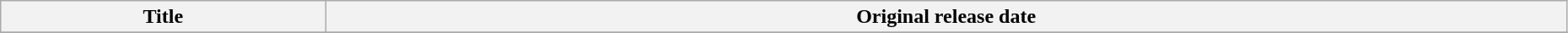<table class ="wikitable plainrowheaders" width="98%">
<tr>
<th>Title</th>
<th>Original release date</th>
</tr>
<tr>
</tr>
</table>
